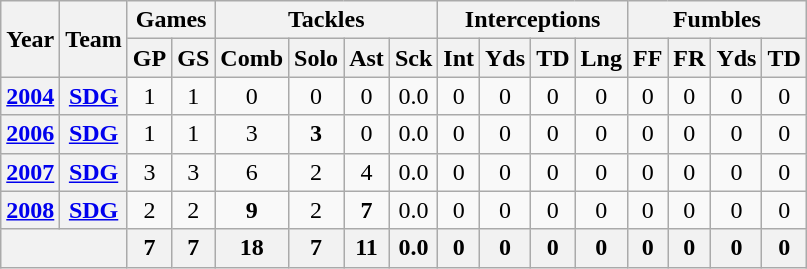<table class="wikitable" style="text-align:center">
<tr>
<th rowspan="2">Year</th>
<th rowspan="2">Team</th>
<th colspan="2">Games</th>
<th colspan="4">Tackles</th>
<th colspan="4">Interceptions</th>
<th colspan="4">Fumbles</th>
</tr>
<tr>
<th>GP</th>
<th>GS</th>
<th>Comb</th>
<th>Solo</th>
<th>Ast</th>
<th>Sck</th>
<th>Int</th>
<th>Yds</th>
<th>TD</th>
<th>Lng</th>
<th>FF</th>
<th>FR</th>
<th>Yds</th>
<th>TD</th>
</tr>
<tr>
<th><a href='#'>2004</a></th>
<th><a href='#'>SDG</a></th>
<td>1</td>
<td>1</td>
<td>0</td>
<td>0</td>
<td>0</td>
<td>0.0</td>
<td>0</td>
<td>0</td>
<td>0</td>
<td>0</td>
<td>0</td>
<td>0</td>
<td>0</td>
<td>0</td>
</tr>
<tr>
<th><a href='#'>2006</a></th>
<th><a href='#'>SDG</a></th>
<td>1</td>
<td>1</td>
<td>3</td>
<td><strong>3</strong></td>
<td>0</td>
<td>0.0</td>
<td>0</td>
<td>0</td>
<td>0</td>
<td>0</td>
<td>0</td>
<td>0</td>
<td>0</td>
<td>0</td>
</tr>
<tr>
<th><a href='#'>2007</a></th>
<th><a href='#'>SDG</a></th>
<td>3</td>
<td>3</td>
<td>6</td>
<td>2</td>
<td>4</td>
<td>0.0</td>
<td>0</td>
<td>0</td>
<td>0</td>
<td>0</td>
<td>0</td>
<td>0</td>
<td>0</td>
<td>0</td>
</tr>
<tr>
<th><a href='#'>2008</a></th>
<th><a href='#'>SDG</a></th>
<td>2</td>
<td>2</td>
<td><strong>9</strong></td>
<td>2</td>
<td><strong>7</strong></td>
<td>0.0</td>
<td>0</td>
<td>0</td>
<td>0</td>
<td>0</td>
<td>0</td>
<td>0</td>
<td>0</td>
<td>0</td>
</tr>
<tr>
<th colspan="2"></th>
<th>7</th>
<th>7</th>
<th>18</th>
<th>7</th>
<th>11</th>
<th>0.0</th>
<th>0</th>
<th>0</th>
<th>0</th>
<th>0</th>
<th>0</th>
<th>0</th>
<th>0</th>
<th>0</th>
</tr>
</table>
